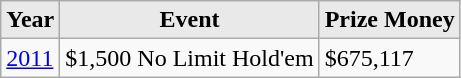<table class="wikitable">
<tr>
<th style="background: #E9E9E9;">Year</th>
<th style="background: #E9E9E9;">Event</th>
<th style="background: #E9E9E9;">Prize Money</th>
</tr>
<tr>
<td><a href='#'>2011</a></td>
<td>$1,500 No Limit Hold'em</td>
<td>$675,117</td>
</tr>
</table>
